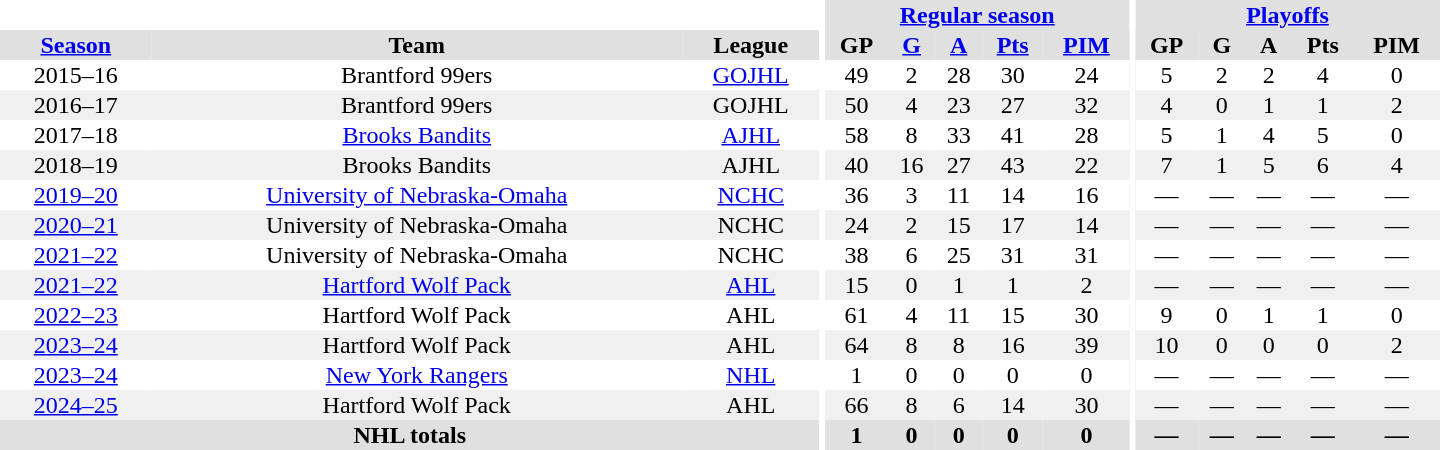<table border="0" cellpadding="1" cellspacing="0" style="text-align:center; width:60em">
<tr bgcolor="#e0e0e0">
<th colspan="3" bgcolor="#ffffff"></th>
<th rowspan="98" bgcolor="#ffffff"></th>
<th colspan="5"><a href='#'>Regular season</a></th>
<th rowspan="98" bgcolor="#ffffff"></th>
<th colspan="5"><a href='#'>Playoffs</a></th>
</tr>
<tr bgcolor="#e0e0e0">
<th><a href='#'>Season</a></th>
<th>Team</th>
<th>League</th>
<th>GP</th>
<th><a href='#'>G</a></th>
<th><a href='#'>A</a></th>
<th><a href='#'>Pts</a></th>
<th><a href='#'>PIM</a></th>
<th>GP</th>
<th>G</th>
<th>A</th>
<th>Pts</th>
<th>PIM</th>
</tr>
<tr>
<td>2015–16</td>
<td>Brantford 99ers</td>
<td><a href='#'>GOJHL</a></td>
<td>49</td>
<td>2</td>
<td>28</td>
<td>30</td>
<td>24</td>
<td>5</td>
<td>2</td>
<td>2</td>
<td>4</td>
<td>0</td>
</tr>
<tr bgcolor="#f0f0f0">
<td>2016–17</td>
<td>Brantford 99ers</td>
<td>GOJHL</td>
<td>50</td>
<td>4</td>
<td>23</td>
<td>27</td>
<td>32</td>
<td>4</td>
<td>0</td>
<td>1</td>
<td>1</td>
<td>2</td>
</tr>
<tr>
<td>2017–18</td>
<td><a href='#'>Brooks Bandits</a></td>
<td><a href='#'>AJHL</a></td>
<td>58</td>
<td>8</td>
<td>33</td>
<td>41</td>
<td>28</td>
<td>5</td>
<td>1</td>
<td>4</td>
<td>5</td>
<td>0</td>
</tr>
<tr bgcolor="#f0f0f0">
<td>2018–19</td>
<td>Brooks Bandits</td>
<td>AJHL</td>
<td>40</td>
<td>16</td>
<td>27</td>
<td>43</td>
<td>22</td>
<td>7</td>
<td>1</td>
<td>5</td>
<td>6</td>
<td>4</td>
</tr>
<tr>
<td><a href='#'>2019–20</a></td>
<td><a href='#'>University of Nebraska-Omaha</a></td>
<td><a href='#'>NCHC</a></td>
<td>36</td>
<td>3</td>
<td>11</td>
<td>14</td>
<td>16</td>
<td>—</td>
<td>—</td>
<td>—</td>
<td>—</td>
<td>—</td>
</tr>
<tr bgcolor="#f0f0f0">
<td><a href='#'>2020–21</a></td>
<td>University of Nebraska-Omaha</td>
<td>NCHC</td>
<td>24</td>
<td>2</td>
<td>15</td>
<td>17</td>
<td>14</td>
<td>—</td>
<td>—</td>
<td>—</td>
<td>—</td>
<td>—</td>
</tr>
<tr>
<td><a href='#'>2021–22</a></td>
<td>University of Nebraska-Omaha</td>
<td>NCHC</td>
<td>38</td>
<td>6</td>
<td>25</td>
<td>31</td>
<td>31</td>
<td>—</td>
<td>—</td>
<td>—</td>
<td>—</td>
<td>—</td>
</tr>
<tr bgcolor="#f0f0f0">
<td><a href='#'>2021–22</a></td>
<td><a href='#'>Hartford Wolf Pack</a></td>
<td><a href='#'>AHL</a></td>
<td>15</td>
<td>0</td>
<td>1</td>
<td>1</td>
<td>2</td>
<td>—</td>
<td>—</td>
<td>—</td>
<td>—</td>
<td>—</td>
</tr>
<tr>
<td><a href='#'>2022–23</a></td>
<td>Hartford Wolf Pack</td>
<td>AHL</td>
<td>61</td>
<td>4</td>
<td>11</td>
<td>15</td>
<td>30</td>
<td>9</td>
<td>0</td>
<td>1</td>
<td>1</td>
<td>0</td>
</tr>
<tr bgcolor="#f0f0f0">
<td><a href='#'>2023–24</a></td>
<td>Hartford Wolf Pack</td>
<td>AHL</td>
<td>64</td>
<td>8</td>
<td>8</td>
<td>16</td>
<td>39</td>
<td>10</td>
<td>0</td>
<td>0</td>
<td>0</td>
<td>2</td>
</tr>
<tr>
<td><a href='#'>2023–24</a></td>
<td><a href='#'>New York Rangers</a></td>
<td><a href='#'>NHL</a></td>
<td>1</td>
<td>0</td>
<td>0</td>
<td>0</td>
<td>0</td>
<td>—</td>
<td>—</td>
<td>—</td>
<td>—</td>
<td>—</td>
</tr>
<tr bgcolor="#f0f0f0">
<td><a href='#'>2024–25</a></td>
<td>Hartford Wolf Pack</td>
<td>AHL</td>
<td>66</td>
<td>8</td>
<td>6</td>
<td>14</td>
<td>30</td>
<td>—</td>
<td>—</td>
<td>—</td>
<td>—</td>
<td>—</td>
</tr>
<tr bgcolor="#e0e0e0">
<th colspan="3">NHL totals</th>
<th>1</th>
<th>0</th>
<th>0</th>
<th>0</th>
<th>0</th>
<th>—</th>
<th>—</th>
<th>—</th>
<th>—</th>
<th>—</th>
</tr>
</table>
